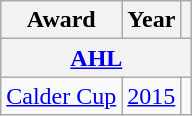<table class="wikitable">
<tr>
<th>Award</th>
<th>Year</th>
<th></th>
</tr>
<tr>
<th colspan="3"><a href='#'>AHL</a></th>
</tr>
<tr>
<td><a href='#'>Calder Cup</a></td>
<td><a href='#'>2015</a></td>
<td></td>
</tr>
</table>
